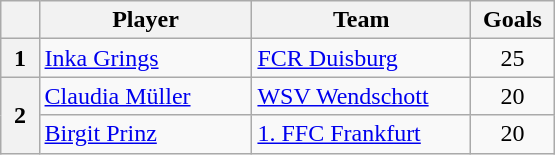<table class="wikitable" width = 370>
<tr>
<th width = 20></th>
<th width = 150>Player</th>
<th width = 150>Team</th>
<th width = 50>Goals</th>
</tr>
<tr>
<th>1</th>
<td align="left"> <a href='#'>Inka Grings</a></td>
<td><a href='#'>FCR Duisburg</a></td>
<td align="center">25</td>
</tr>
<tr>
<th rowspan=2>2</th>
<td align="left"> <a href='#'>Claudia Müller</a></td>
<td><a href='#'>WSV Wendschott</a></td>
<td align="center">20</td>
</tr>
<tr>
<td align="left"> <a href='#'>Birgit Prinz</a></td>
<td><a href='#'>1. FFC Frankfurt</a></td>
<td align="center">20</td>
</tr>
</table>
